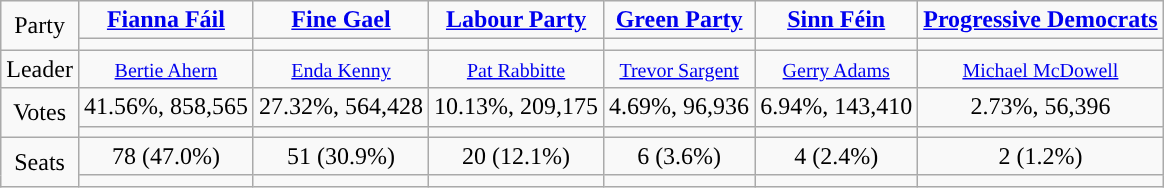<table class="wikitable" style="padding-left:1em; text-align:center;">
<tr>
<td rowspan=2>Party</td>
<td><strong><a href='#'>Fianna Fáil</a></strong></td>
<td><strong><a href='#'>Fine Gael</a></strong></td>
<td><strong><a href='#'>Labour Party</a></strong></td>
<td><strong><a href='#'>Green Party</a></strong></td>
<td><strong><a href='#'>Sinn Féin</a></strong></td>
<td><strong><a href='#'>Progressive Democrats</a></strong></td>
</tr>
<tr>
<td style="background:"></td>
<td style="background:"></td>
<td style="background:"></td>
<td style="background:"></td>
<td style="background:"></td>
<td style="background:"></td>
</tr>
<tr>
<td>Leader</td>
<td><small><a href='#'>Bertie Ahern</a></small></td>
<td><small><a href='#'>Enda Kenny</a></small></td>
<td><small><a href='#'>Pat Rabbitte</a></small></td>
<td><small><a href='#'>Trevor Sargent</a></small></td>
<td><small><a href='#'>Gerry Adams</a></small></td>
<td><small><a href='#'>Michael McDowell</a></small></td>
</tr>
<tr>
<td rowspan=2>Votes</td>
<td>41.56%, 858,565</td>
<td>27.32%, 564,428</td>
<td>10.13%, 209,175</td>
<td>4.69%, 96,936</td>
<td>6.94%, 143,410</td>
<td>2.73%, 56,396</td>
</tr>
<tr>
<td></td>
<td></td>
<td></td>
<td></td>
<td></td>
<td></td>
</tr>
<tr>
<td rowspan=2>Seats</td>
<td>78 (47.0%)</td>
<td>51 (30.9%)</td>
<td>20 (12.1%)</td>
<td>6 (3.6%)</td>
<td>4 (2.4%)</td>
<td>2 (1.2%)</td>
</tr>
<tr>
<td></td>
<td></td>
<td></td>
<td></td>
<td></td>
<td></td>
</tr>
</table>
